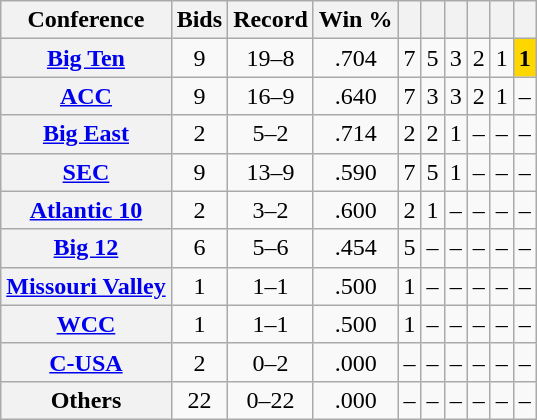<table class="wikitable sortable plainrowheaders" style="text-align:center;">
<tr>
<th scope="col">Conference</th>
<th scope="col">Bids</th>
<th scope="col">Record</th>
<th scope="col">Win %</th>
<th scope="col"></th>
<th scope="col"></th>
<th scope="col"></th>
<th scope="col"></th>
<th scope="col"></th>
<th scope="col"></th>
</tr>
<tr>
<th scope="row"><a href='#'>Big Ten</a></th>
<td>9</td>
<td>19–8</td>
<td>.704</td>
<td>7</td>
<td>5</td>
<td>3</td>
<td>2</td>
<td>1</td>
<td style="background:gold;"><strong>1</strong></td>
</tr>
<tr>
<th scope="row"><a href='#'>ACC</a></th>
<td>9</td>
<td>16–9</td>
<td>.640</td>
<td>7</td>
<td>3</td>
<td>3</td>
<td>2</td>
<td>1</td>
<td>–</td>
</tr>
<tr>
<th scope="row"><a href='#'>Big East</a></th>
<td>2</td>
<td>5–2</td>
<td>.714</td>
<td>2</td>
<td>2</td>
<td>1</td>
<td>–</td>
<td>–</td>
<td>–</td>
</tr>
<tr>
<th scope="row"><a href='#'>SEC</a></th>
<td>9</td>
<td>13–9</td>
<td>.590</td>
<td>7</td>
<td>5</td>
<td>1</td>
<td>–</td>
<td>–</td>
<td>–</td>
</tr>
<tr>
<th scope="row"><a href='#'>Atlantic 10</a></th>
<td>2</td>
<td>3–2</td>
<td>.600</td>
<td>2</td>
<td>1</td>
<td>–</td>
<td>–</td>
<td>–</td>
<td>–</td>
</tr>
<tr>
<th scope="row"><a href='#'>Big 12</a></th>
<td>6</td>
<td>5–6</td>
<td>.454</td>
<td>5</td>
<td>–</td>
<td>–</td>
<td>–</td>
<td>–</td>
<td>–</td>
</tr>
<tr>
<th scope="row"><a href='#'>Missouri Valley</a></th>
<td>1</td>
<td>1–1</td>
<td>.500</td>
<td>1</td>
<td>–</td>
<td>–</td>
<td>–</td>
<td>–</td>
<td>–</td>
</tr>
<tr>
<th scope="row"><a href='#'>WCC</a></th>
<td>1</td>
<td>1–1</td>
<td>.500</td>
<td>1</td>
<td>–</td>
<td>–</td>
<td>–</td>
<td>–</td>
<td>–</td>
</tr>
<tr>
<th scope="row"><a href='#'>C-USA</a></th>
<td>2</td>
<td>0–2</td>
<td>.000</td>
<td>–</td>
<td>–</td>
<td>–</td>
<td>–</td>
<td>–</td>
<td>–</td>
</tr>
<tr>
<th scope="row">Others</th>
<td>22</td>
<td>0–22</td>
<td>.000</td>
<td>–</td>
<td>–</td>
<td>–</td>
<td>–</td>
<td>–</td>
<td>–</td>
</tr>
</table>
